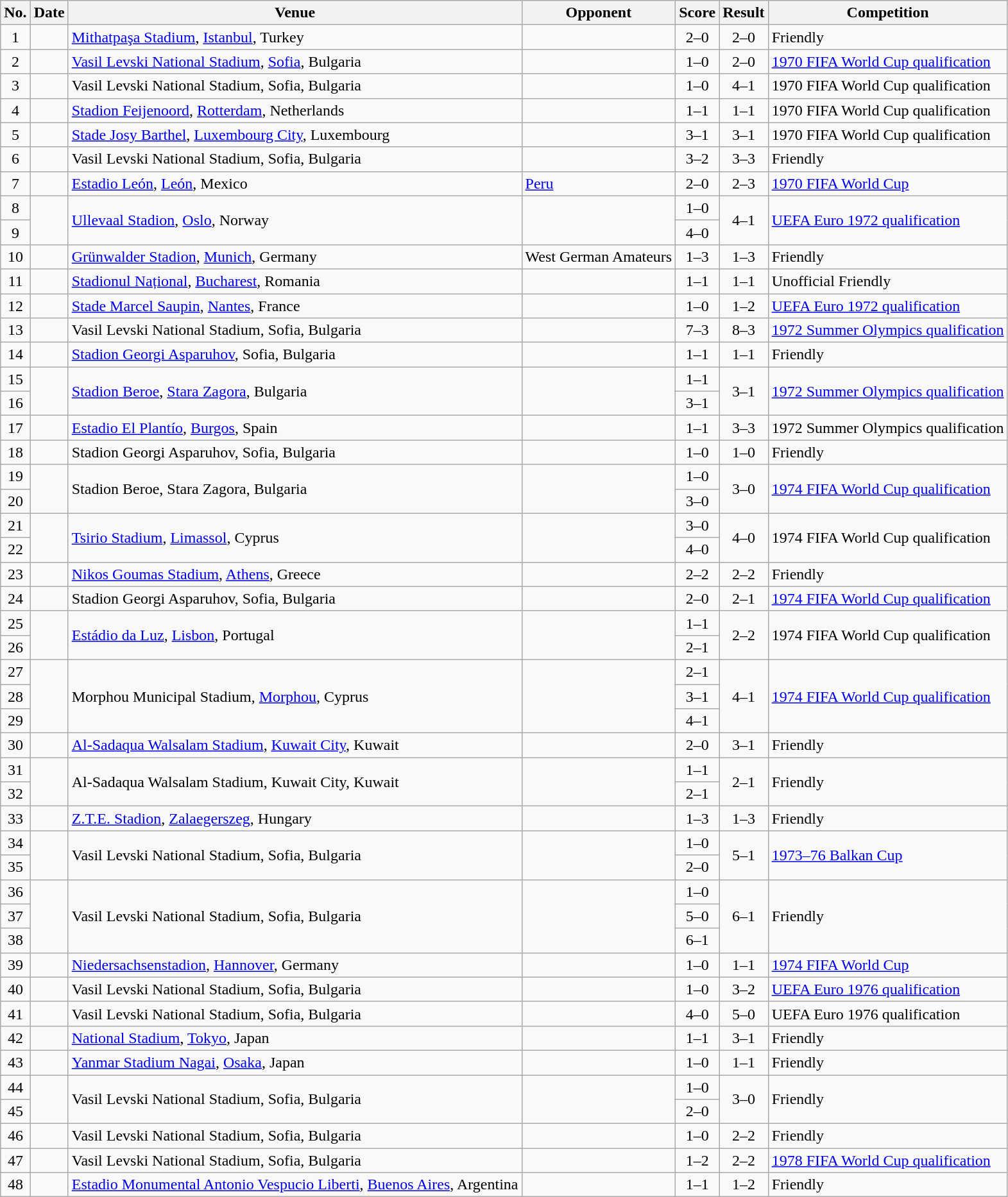<table class="wikitable sortable">
<tr>
<th scope="col">No.</th>
<th scope="col">Date</th>
<th scope="col">Venue</th>
<th scope="col">Opponent</th>
<th scope="col">Score</th>
<th scope="col">Result</th>
<th scope="col">Competition</th>
</tr>
<tr>
<td align="center">1</td>
<td></td>
<td><a href='#'>Mithatpaşa Stadium</a>, <a href='#'>Istanbul</a>, Turkey</td>
<td></td>
<td align="center">2–0</td>
<td align="center">2–0</td>
<td>Friendly</td>
</tr>
<tr>
<td align="center">2</td>
<td></td>
<td><a href='#'>Vasil Levski National Stadium</a>, <a href='#'>Sofia</a>, Bulgaria</td>
<td></td>
<td align="center">1–0</td>
<td align="center">2–0</td>
<td><a href='#'>1970 FIFA World Cup qualification</a></td>
</tr>
<tr>
<td align="center">3</td>
<td></td>
<td>Vasil Levski National Stadium, Sofia, Bulgaria</td>
<td></td>
<td align="center">1–0</td>
<td align="center">4–1</td>
<td>1970 FIFA World Cup qualification</td>
</tr>
<tr>
<td align="center">4</td>
<td></td>
<td><a href='#'>Stadion Feijenoord</a>, <a href='#'>Rotterdam</a>, Netherlands</td>
<td></td>
<td align="center">1–1</td>
<td align="center">1–1</td>
<td>1970 FIFA World Cup qualification</td>
</tr>
<tr>
<td align="center">5</td>
<td></td>
<td><a href='#'>Stade Josy Barthel</a>, <a href='#'>Luxembourg City</a>, Luxembourg</td>
<td></td>
<td align="center">3–1</td>
<td align="center">3–1</td>
<td>1970 FIFA World Cup qualification</td>
</tr>
<tr>
<td align="center">6</td>
<td></td>
<td>Vasil Levski National Stadium, Sofia, Bulgaria</td>
<td></td>
<td align="center">3–2</td>
<td align="center">3–3</td>
<td>Friendly</td>
</tr>
<tr>
<td align="center">7</td>
<td></td>
<td><a href='#'>Estadio León</a>, <a href='#'>León</a>, Mexico</td>
<td> <a href='#'>Peru</a></td>
<td align="center">2–0</td>
<td align="center">2–3</td>
<td><a href='#'>1970 FIFA World Cup</a></td>
</tr>
<tr>
<td align="center">8</td>
<td rowspan="2"></td>
<td rowspan="2"><a href='#'>Ullevaal Stadion</a>, <a href='#'>Oslo</a>, Norway</td>
<td rowspan="2"></td>
<td align="center">1–0</td>
<td align="center" rowspan="2">4–1</td>
<td rowspan="2"><a href='#'>UEFA Euro 1972 qualification</a></td>
</tr>
<tr>
<td align="center">9</td>
<td align="center">4–0</td>
</tr>
<tr>
<td align="center">10</td>
<td></td>
<td><a href='#'>Grünwalder Stadion</a>, <a href='#'>Munich</a>, Germany</td>
<td> West German Amateurs</td>
<td align="center">1–3</td>
<td align="center">1–3</td>
<td>Friendly</td>
</tr>
<tr>
<td align="center">11</td>
<td></td>
<td><a href='#'>Stadionul Național</a>, <a href='#'>Bucharest</a>, Romania</td>
<td></td>
<td align="center">1–1</td>
<td align="center">1–1</td>
<td>Unofficial Friendly</td>
</tr>
<tr>
<td align="center">12</td>
<td></td>
<td><a href='#'>Stade Marcel Saupin</a>, <a href='#'>Nantes</a>, France</td>
<td></td>
<td align="center">1–0</td>
<td align="center">1–2</td>
<td><a href='#'>UEFA Euro 1972 qualification</a></td>
</tr>
<tr>
<td align="center">13</td>
<td></td>
<td>Vasil Levski National Stadium, Sofia, Bulgaria</td>
<td></td>
<td align="center">7–3</td>
<td align="center">8–3</td>
<td><a href='#'>1972 Summer Olympics qualification</a></td>
</tr>
<tr>
<td align="center">14</td>
<td></td>
<td><a href='#'>Stadion Georgi Asparuhov</a>, Sofia, Bulgaria</td>
<td></td>
<td align="center">1–1</td>
<td align="center">1–1</td>
<td>Friendly</td>
</tr>
<tr>
<td align="center">15</td>
<td rowspan="2"></td>
<td rowspan="2"><a href='#'>Stadion Beroe</a>, <a href='#'>Stara Zagora</a>, Bulgaria</td>
<td rowspan="2"></td>
<td align="center">1–1</td>
<td align="center" rowspan="2">3–1</td>
<td rowspan="2"><a href='#'>1972 Summer Olympics qualification</a></td>
</tr>
<tr>
<td align="center">16</td>
<td align="center">3–1</td>
</tr>
<tr>
<td align="center">17</td>
<td></td>
<td><a href='#'>Estadio El Plantío</a>, <a href='#'>Burgos</a>, Spain</td>
<td></td>
<td align="center">1–1</td>
<td align="center">3–3</td>
<td>1972 Summer Olympics qualification</td>
</tr>
<tr>
<td align="center">18</td>
<td></td>
<td>Stadion Georgi Asparuhov, Sofia, Bulgaria</td>
<td></td>
<td align="center">1–0</td>
<td align="center">1–0</td>
<td>Friendly</td>
</tr>
<tr>
<td align="center">19</td>
<td rowspan="2"></td>
<td rowspan="2">Stadion Beroe, Stara Zagora, Bulgaria</td>
<td rowspan="2"></td>
<td align="center">1–0</td>
<td align="center" rowspan="2">3–0</td>
<td rowspan="2"><a href='#'>1974 FIFA World Cup qualification</a></td>
</tr>
<tr>
<td align="center">20</td>
<td align="center">3–0</td>
</tr>
<tr>
<td align="center">21</td>
<td rowspan="2"></td>
<td rowspan="2"><a href='#'>Tsirio Stadium</a>, <a href='#'>Limassol</a>, Cyprus</td>
<td rowspan="2"></td>
<td align="center">3–0</td>
<td align="center" rowspan="2">4–0</td>
<td rowspan="2">1974 FIFA World Cup qualification</td>
</tr>
<tr>
<td align="center">22</td>
<td align="center">4–0</td>
</tr>
<tr>
<td align="center">23</td>
<td></td>
<td><a href='#'>Nikos Goumas Stadium</a>, <a href='#'>Athens</a>, Greece</td>
<td></td>
<td align="center">2–2</td>
<td align="center">2–2</td>
<td>Friendly</td>
</tr>
<tr>
<td align="center">24</td>
<td></td>
<td>Stadion Georgi Asparuhov, Sofia, Bulgaria</td>
<td></td>
<td align="center">2–0</td>
<td align="center">2–1</td>
<td><a href='#'>1974 FIFA World Cup qualification</a></td>
</tr>
<tr>
<td align="center">25</td>
<td rowspan="2"></td>
<td rowspan="2"><a href='#'>Estádio da Luz</a>, <a href='#'>Lisbon</a>, Portugal</td>
<td rowspan="2"></td>
<td align="center">1–1</td>
<td align="center" rowspan="2">2–2</td>
<td rowspan="2">1974 FIFA World Cup qualification</td>
</tr>
<tr>
<td align="center">26</td>
<td align="center">2–1</td>
</tr>
<tr>
<td align="center">27</td>
<td rowspan="3"></td>
<td rowspan="3">Morphou Municipal Stadium, <a href='#'>Morphou</a>, Cyprus</td>
<td rowspan="3"></td>
<td align="center">2–1</td>
<td align="center" rowspan="3">4–1</td>
<td rowspan="3"><a href='#'>1974 FIFA World Cup qualification</a></td>
</tr>
<tr>
<td align="center">28</td>
<td align="center">3–1</td>
</tr>
<tr>
<td align="center">29</td>
<td align="center">4–1</td>
</tr>
<tr>
<td align="center">30</td>
<td></td>
<td><a href='#'>Al-Sadaqua Walsalam Stadium</a>, <a href='#'>Kuwait City</a>, Kuwait</td>
<td></td>
<td align="center">2–0</td>
<td align="center">3–1</td>
<td>Friendly</td>
</tr>
<tr>
<td align="center">31</td>
<td rowspan="2"></td>
<td rowspan="2">Al-Sadaqua Walsalam Stadium, Kuwait City, Kuwait</td>
<td rowspan="2"></td>
<td align="center">1–1</td>
<td align="center" rowspan="2">2–1</td>
<td rowspan="2">Friendly</td>
</tr>
<tr>
<td align="center">32</td>
<td align="center">2–1</td>
</tr>
<tr>
<td align="center">33</td>
<td></td>
<td><a href='#'>Z.T.E. Stadion</a>, <a href='#'>Zalaegerszeg</a>, Hungary</td>
<td></td>
<td align="center">1–3</td>
<td align="center">1–3</td>
<td>Friendly</td>
</tr>
<tr>
<td align="center">34</td>
<td rowspan="2"></td>
<td rowspan="2">Vasil Levski National Stadium, Sofia, Bulgaria</td>
<td rowspan="2"></td>
<td align="center">1–0</td>
<td align="center" rowspan="2">5–1</td>
<td rowspan="2"><a href='#'>1973–76 Balkan Cup</a></td>
</tr>
<tr>
<td align="center">35</td>
<td align="center">2–0</td>
</tr>
<tr>
<td align="center">36</td>
<td rowspan="3"></td>
<td rowspan="3">Vasil Levski National Stadium, Sofia, Bulgaria</td>
<td rowspan="3"></td>
<td align="center">1–0</td>
<td align="center" rowspan="3">6–1</td>
<td rowspan="3">Friendly</td>
</tr>
<tr>
<td align="center">37</td>
<td align="center">5–0</td>
</tr>
<tr>
<td align="center">38</td>
<td align="center">6–1</td>
</tr>
<tr>
<td align="center">39</td>
<td></td>
<td><a href='#'>Niedersachsenstadion</a>, <a href='#'>Hannover</a>, Germany</td>
<td></td>
<td align="center">1–0</td>
<td align="center">1–1</td>
<td><a href='#'>1974 FIFA World Cup</a></td>
</tr>
<tr>
<td align="center">40</td>
<td></td>
<td>Vasil Levski National Stadium, Sofia, Bulgaria</td>
<td></td>
<td align="center">1–0</td>
<td align="center">3–2</td>
<td><a href='#'>UEFA Euro 1976 qualification</a></td>
</tr>
<tr>
<td align="center">41</td>
<td></td>
<td>Vasil Levski National Stadium, Sofia, Bulgaria</td>
<td></td>
<td align="center">4–0</td>
<td align="center">5–0</td>
<td>UEFA Euro 1976 qualification</td>
</tr>
<tr>
<td align="center">42</td>
<td></td>
<td><a href='#'>National Stadium</a>, <a href='#'>Tokyo</a>, Japan</td>
<td></td>
<td align="center">1–1</td>
<td align="center">3–1</td>
<td>Friendly</td>
</tr>
<tr>
<td align="center">43</td>
<td></td>
<td><a href='#'>Yanmar Stadium Nagai</a>, <a href='#'>Osaka</a>, Japan</td>
<td></td>
<td align="center">1–0</td>
<td align="center">1–1</td>
<td>Friendly</td>
</tr>
<tr>
<td align="center">44</td>
<td rowspan="2"></td>
<td rowspan="2">Vasil Levski National Stadium, Sofia, Bulgaria</td>
<td rowspan="2"></td>
<td align="center">1–0</td>
<td align="center" rowspan="2">3–0</td>
<td rowspan="2">Friendly</td>
</tr>
<tr>
<td align="center">45</td>
<td align="center">2–0</td>
</tr>
<tr>
<td align="center">46</td>
<td></td>
<td>Vasil Levski National Stadium, Sofia, Bulgaria</td>
<td></td>
<td align="center">1–0</td>
<td align="center">2–2</td>
<td>Friendly</td>
</tr>
<tr>
<td align="center">47</td>
<td></td>
<td>Vasil Levski National Stadium, Sofia, Bulgaria</td>
<td></td>
<td align="center">1–2</td>
<td align="center">2–2</td>
<td><a href='#'>1978 FIFA World Cup qualification</a></td>
</tr>
<tr>
<td align="center">48</td>
<td></td>
<td><a href='#'>Estadio Monumental Antonio Vespucio Liberti</a>, <a href='#'>Buenos Aires</a>, Argentina</td>
<td></td>
<td align="center">1–1</td>
<td align="center">1–2</td>
<td>Friendly</td>
</tr>
</table>
